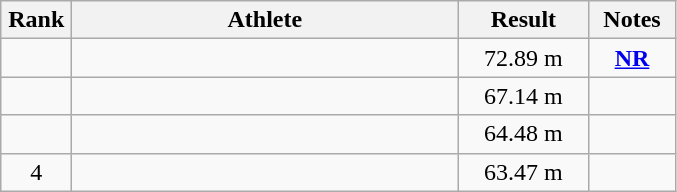<table class="wikitable sortable" style="text-align:center">
<tr>
<th width=40>Rank</th>
<th width=250>Athlete</th>
<th width=80>Result</th>
<th width=50>Notes</th>
</tr>
<tr>
<td></td>
<td align=left></td>
<td>72.89 m</td>
<td><strong><a href='#'>NR</a></strong></td>
</tr>
<tr>
<td></td>
<td align=left></td>
<td>67.14 m</td>
<td></td>
</tr>
<tr>
<td></td>
<td align=left></td>
<td>64.48 m</td>
<td></td>
</tr>
<tr>
<td>4</td>
<td align=left></td>
<td>63.47 m</td>
<td></td>
</tr>
</table>
